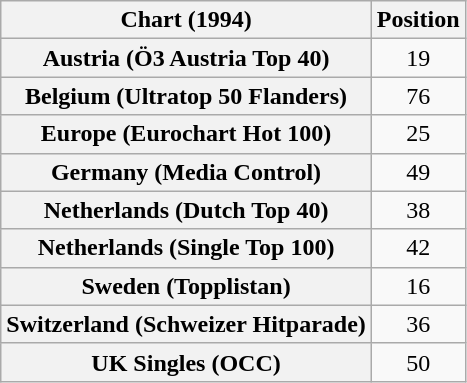<table class="wikitable sortable plainrowheaders" style="text-align:center">
<tr>
<th>Chart (1994)</th>
<th>Position</th>
</tr>
<tr>
<th scope="row">Austria (Ö3 Austria Top 40)</th>
<td>19</td>
</tr>
<tr>
<th scope="row">Belgium (Ultratop 50 Flanders)</th>
<td>76</td>
</tr>
<tr>
<th scope="row">Europe (Eurochart Hot 100)</th>
<td>25</td>
</tr>
<tr>
<th scope="row">Germany (Media Control)</th>
<td>49</td>
</tr>
<tr>
<th scope="row">Netherlands (Dutch Top 40)</th>
<td>38</td>
</tr>
<tr>
<th scope="row">Netherlands (Single Top 100)</th>
<td>42</td>
</tr>
<tr>
<th scope="row">Sweden (Topplistan)</th>
<td>16</td>
</tr>
<tr>
<th scope="row">Switzerland (Schweizer Hitparade)</th>
<td>36</td>
</tr>
<tr>
<th scope="row">UK Singles (OCC)</th>
<td>50</td>
</tr>
</table>
